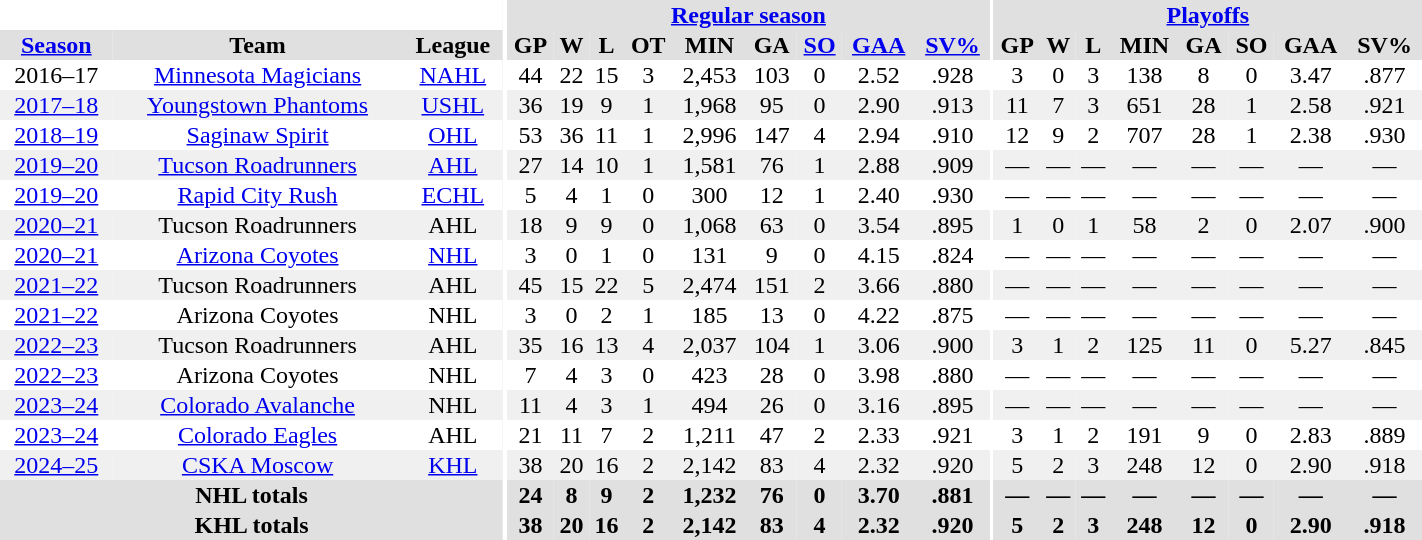<table border="0" cellpadding="1" cellspacing="0" style="text-align:center; width:75%;">
<tr bgcolor="#e0e0e0">
<th colspan="3" bgcolor="#ffffff"></th>
<th rowspan="99" bgcolor="#ffffff"></th>
<th colspan="9" bgcolor="#e0e0e0"><a href='#'>Regular season</a></th>
<th rowspan="99" bgcolor="#ffffff"></th>
<th colspan="8" bgcolor="#e0e0e0"><a href='#'>Playoffs</a></th>
</tr>
<tr bgcolor="#e0e0e0">
<th><a href='#'>Season</a></th>
<th>Team</th>
<th>League</th>
<th>GP</th>
<th>W</th>
<th>L</th>
<th>OT</th>
<th>MIN</th>
<th>GA</th>
<th><a href='#'>SO</a></th>
<th><a href='#'>GAA</a></th>
<th><a href='#'>SV%</a></th>
<th>GP</th>
<th>W</th>
<th>L</th>
<th>MIN</th>
<th>GA</th>
<th>SO</th>
<th>GAA</th>
<th>SV%</th>
</tr>
<tr>
<td 2016–17 NAHL season>2016–17</td>
<td><a href='#'>Minnesota Magicians</a></td>
<td><a href='#'>NAHL</a></td>
<td>44</td>
<td>22</td>
<td>15</td>
<td>3</td>
<td>2,453</td>
<td>103</td>
<td>0</td>
<td>2.52</td>
<td>.928</td>
<td>3</td>
<td>0</td>
<td>3</td>
<td>138</td>
<td>8</td>
<td>0</td>
<td>3.47</td>
<td>.877</td>
</tr>
<tr bgcolor="#f0f0f0">
<td><a href='#'>2017–18</a></td>
<td><a href='#'>Youngstown Phantoms</a></td>
<td><a href='#'>USHL</a></td>
<td>36</td>
<td>19</td>
<td>9</td>
<td>1</td>
<td>1,968</td>
<td>95</td>
<td>0</td>
<td>2.90</td>
<td>.913</td>
<td>11</td>
<td>7</td>
<td>3</td>
<td>651</td>
<td>28</td>
<td>1</td>
<td>2.58</td>
<td>.921</td>
</tr>
<tr>
<td><a href='#'>2018–19</a></td>
<td><a href='#'>Saginaw Spirit</a></td>
<td><a href='#'>OHL</a></td>
<td>53</td>
<td>36</td>
<td>11</td>
<td>1</td>
<td>2,996</td>
<td>147</td>
<td>4</td>
<td>2.94</td>
<td>.910</td>
<td>12</td>
<td>9</td>
<td>2</td>
<td>707</td>
<td>28</td>
<td>1</td>
<td>2.38</td>
<td>.930</td>
</tr>
<tr bgcolor="#f0f0f0">
<td><a href='#'>2019–20</a></td>
<td><a href='#'>Tucson Roadrunners</a></td>
<td><a href='#'>AHL</a></td>
<td>27</td>
<td>14</td>
<td>10</td>
<td>1</td>
<td>1,581</td>
<td>76</td>
<td>1</td>
<td>2.88</td>
<td>.909</td>
<td>—</td>
<td>—</td>
<td>—</td>
<td>—</td>
<td>—</td>
<td>—</td>
<td>—</td>
<td>—</td>
</tr>
<tr>
<td><a href='#'>2019–20</a></td>
<td><a href='#'>Rapid City Rush</a></td>
<td><a href='#'>ECHL</a></td>
<td>5</td>
<td>4</td>
<td>1</td>
<td>0</td>
<td>300</td>
<td>12</td>
<td>1</td>
<td>2.40</td>
<td>.930</td>
<td>—</td>
<td>—</td>
<td>—</td>
<td>—</td>
<td>—</td>
<td>—</td>
<td>—</td>
<td>—</td>
</tr>
<tr bgcolor="#f0f0f0">
<td><a href='#'>2020–21</a></td>
<td>Tucson Roadrunners</td>
<td>AHL</td>
<td>18</td>
<td>9</td>
<td>9</td>
<td>0</td>
<td>1,068</td>
<td>63</td>
<td>0</td>
<td>3.54</td>
<td>.895</td>
<td>1</td>
<td>0</td>
<td>1</td>
<td>58</td>
<td>2</td>
<td>0</td>
<td>2.07</td>
<td>.900</td>
</tr>
<tr>
<td><a href='#'>2020–21</a></td>
<td><a href='#'>Arizona Coyotes</a></td>
<td><a href='#'>NHL</a></td>
<td>3</td>
<td>0</td>
<td>1</td>
<td>0</td>
<td>131</td>
<td>9</td>
<td>0</td>
<td>4.15</td>
<td>.824</td>
<td>—</td>
<td>—</td>
<td>—</td>
<td>—</td>
<td>—</td>
<td>—</td>
<td>—</td>
<td>—</td>
</tr>
<tr bgcolor="#f0f0f0">
<td><a href='#'>2021–22</a></td>
<td>Tucson Roadrunners</td>
<td>AHL</td>
<td>45</td>
<td>15</td>
<td>22</td>
<td>5</td>
<td>2,474</td>
<td>151</td>
<td>2</td>
<td>3.66</td>
<td>.880</td>
<td>—</td>
<td>—</td>
<td>—</td>
<td>—</td>
<td>—</td>
<td>—</td>
<td>—</td>
<td>—</td>
</tr>
<tr>
<td><a href='#'>2021–22</a></td>
<td>Arizona Coyotes</td>
<td>NHL</td>
<td>3</td>
<td>0</td>
<td>2</td>
<td>1</td>
<td>185</td>
<td>13</td>
<td>0</td>
<td>4.22</td>
<td>.875</td>
<td>—</td>
<td>—</td>
<td>—</td>
<td>—</td>
<td>—</td>
<td>—</td>
<td>—</td>
<td>—</td>
</tr>
<tr bgcolor="#f0f0f0">
<td><a href='#'>2022–23</a></td>
<td>Tucson Roadrunners</td>
<td>AHL</td>
<td>35</td>
<td>16</td>
<td>13</td>
<td>4</td>
<td>2,037</td>
<td>104</td>
<td>1</td>
<td>3.06</td>
<td>.900</td>
<td>3</td>
<td>1</td>
<td>2</td>
<td>125</td>
<td>11</td>
<td>0</td>
<td>5.27</td>
<td>.845</td>
</tr>
<tr>
<td><a href='#'>2022–23</a></td>
<td>Arizona Coyotes</td>
<td>NHL</td>
<td>7</td>
<td>4</td>
<td>3</td>
<td>0</td>
<td>423</td>
<td>28</td>
<td>0</td>
<td>3.98</td>
<td>.880</td>
<td>—</td>
<td>—</td>
<td>—</td>
<td>—</td>
<td>—</td>
<td>—</td>
<td>—</td>
<td>—</td>
</tr>
<tr bgcolor="#f0f0f0">
<td><a href='#'>2023–24</a></td>
<td><a href='#'>Colorado Avalanche</a></td>
<td>NHL</td>
<td>11</td>
<td>4</td>
<td>3</td>
<td>1</td>
<td>494</td>
<td>26</td>
<td>0</td>
<td>3.16</td>
<td>.895</td>
<td>—</td>
<td>—</td>
<td>—</td>
<td>—</td>
<td>—</td>
<td>—</td>
<td>—</td>
<td>—</td>
</tr>
<tr>
<td><a href='#'>2023–24</a></td>
<td><a href='#'>Colorado Eagles</a></td>
<td>AHL</td>
<td>21</td>
<td>11</td>
<td>7</td>
<td>2</td>
<td>1,211</td>
<td>47</td>
<td>2</td>
<td>2.33</td>
<td>.921</td>
<td>3</td>
<td>1</td>
<td>2</td>
<td>191</td>
<td>9</td>
<td>0</td>
<td>2.83</td>
<td>.889</td>
</tr>
<tr bgcolor="#f0f0f0">
<td><a href='#'>2024–25</a></td>
<td><a href='#'>CSKA Moscow</a></td>
<td><a href='#'>KHL</a></td>
<td>38</td>
<td>20</td>
<td>16</td>
<td>2</td>
<td>2,142</td>
<td>83</td>
<td>4</td>
<td>2.32</td>
<td>.920</td>
<td>5</td>
<td>2</td>
<td>3</td>
<td>248</td>
<td>12</td>
<td>0</td>
<td>2.90</td>
<td>.918</td>
</tr>
<tr bgcolor="#e0e0e0">
<th colspan="3">NHL totals</th>
<th>24</th>
<th>8</th>
<th>9</th>
<th>2</th>
<th>1,232</th>
<th>76</th>
<th>0</th>
<th>3.70</th>
<th>.881</th>
<th>—</th>
<th>—</th>
<th>—</th>
<th>—</th>
<th>—</th>
<th>—</th>
<th>—</th>
<th>—</th>
</tr>
<tr bgcolor="#e0e0e0">
<th colspan="3">KHL totals</th>
<th>38</th>
<th>20</th>
<th>16</th>
<th>2</th>
<th>2,142</th>
<th>83</th>
<th>4</th>
<th>2.32</th>
<th>.920</th>
<th>5</th>
<th>2</th>
<th>3</th>
<th>248</th>
<th>12</th>
<th>0</th>
<th>2.90</th>
<th>.918</th>
</tr>
</table>
